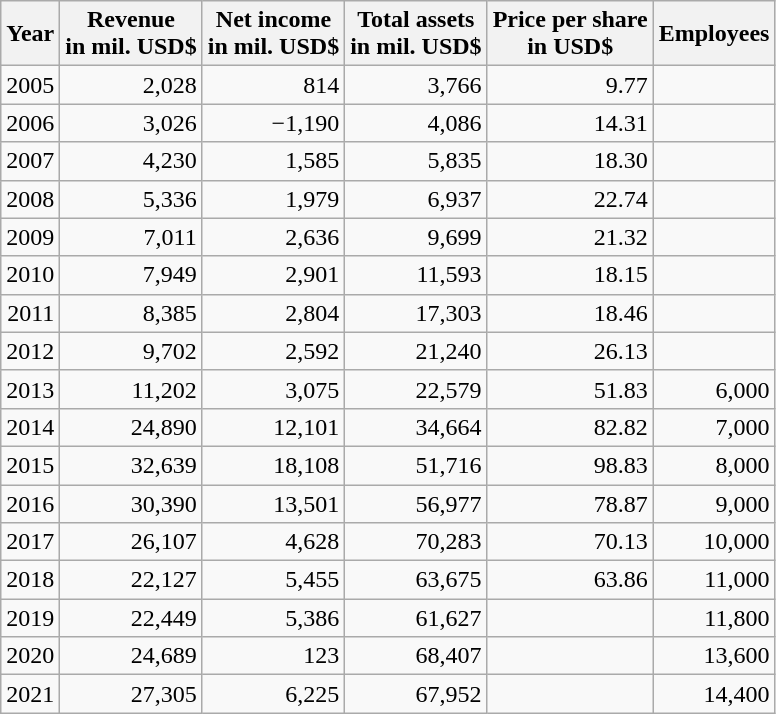<table class="wikitable float-left" style="text-align: right;">
<tr>
<th>Year</th>
<th>Revenue<br>in mil. USD$</th>
<th>Net income<br>in mil. USD$</th>
<th>Total assets<br>in mil. USD$</th>
<th>Price per share<br>in USD$</th>
<th>Employees</th>
</tr>
<tr>
<td>2005</td>
<td>2,028</td>
<td>814</td>
<td>3,766</td>
<td>9.77</td>
<td></td>
</tr>
<tr>
<td>2006</td>
<td>3,026</td>
<td>−1,190</td>
<td>4,086</td>
<td>14.31</td>
<td></td>
</tr>
<tr>
<td>2007</td>
<td>4,230</td>
<td>1,585</td>
<td>5,835</td>
<td>18.30</td>
<td></td>
</tr>
<tr>
<td>2008</td>
<td>5,336</td>
<td>1,979</td>
<td>6,937</td>
<td>22.74</td>
<td></td>
</tr>
<tr>
<td>2009</td>
<td>7,011</td>
<td>2,636</td>
<td>9,699</td>
<td>21.32</td>
<td></td>
</tr>
<tr>
<td>2010</td>
<td>7,949</td>
<td>2,901</td>
<td>11,593</td>
<td>18.15</td>
<td></td>
</tr>
<tr>
<td>2011</td>
<td>8,385</td>
<td>2,804</td>
<td>17,303</td>
<td>18.46</td>
<td></td>
</tr>
<tr>
<td>2012</td>
<td>9,702</td>
<td>2,592</td>
<td>21,240</td>
<td>26.13</td>
<td></td>
</tr>
<tr>
<td>2013</td>
<td>11,202</td>
<td>3,075</td>
<td>22,579</td>
<td>51.83</td>
<td>6,000</td>
</tr>
<tr>
<td>2014</td>
<td>24,890</td>
<td>12,101</td>
<td>34,664</td>
<td>82.82</td>
<td>7,000</td>
</tr>
<tr>
<td>2015</td>
<td>32,639</td>
<td>18,108</td>
<td>51,716</td>
<td>98.83</td>
<td>8,000</td>
</tr>
<tr>
<td>2016</td>
<td>30,390</td>
<td>13,501</td>
<td>56,977</td>
<td>78.87</td>
<td>9,000</td>
</tr>
<tr>
<td>2017</td>
<td>26,107</td>
<td>4,628</td>
<td>70,283</td>
<td>70.13</td>
<td>10,000</td>
</tr>
<tr>
<td>2018</td>
<td>22,127</td>
<td>5,455</td>
<td>63,675</td>
<td>63.86</td>
<td>11,000</td>
</tr>
<tr>
<td>2019</td>
<td>22,449</td>
<td>5,386</td>
<td>61,627</td>
<td></td>
<td>11,800</td>
</tr>
<tr>
<td>2020</td>
<td>24,689</td>
<td>123</td>
<td>68,407</td>
<td></td>
<td>13,600</td>
</tr>
<tr>
<td>2021</td>
<td>27,305</td>
<td>6,225</td>
<td>67,952</td>
<td></td>
<td>14,400</td>
</tr>
</table>
